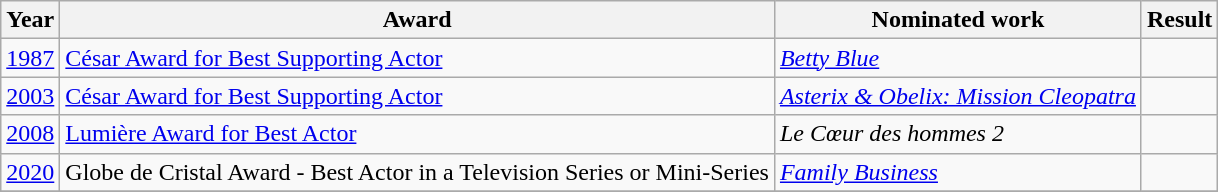<table class = "wikitable">
<tr>
<th>Year</th>
<th>Award</th>
<th>Nominated work</th>
<th>Result</th>
</tr>
<tr>
<td><a href='#'>1987</a></td>
<td><a href='#'>César Award for Best Supporting Actor</a></td>
<td><em><a href='#'>Betty Blue</a></em></td>
<td></td>
</tr>
<tr>
<td><a href='#'>2003</a></td>
<td><a href='#'>César Award for Best Supporting Actor</a></td>
<td><em><a href='#'>Asterix & Obelix: Mission Cleopatra</a></em></td>
<td></td>
</tr>
<tr>
<td><a href='#'>2008</a></td>
<td><a href='#'>Lumière Award for Best Actor</a></td>
<td><em>Le Cœur des hommes 2</em></td>
<td></td>
</tr>
<tr>
<td><a href='#'>2020</a></td>
<td>Globe de Cristal Award - Best Actor in a Television Series or Mini-Series</td>
<td><em><a href='#'>Family Business</a></em></td>
<td></td>
</tr>
<tr>
</tr>
</table>
